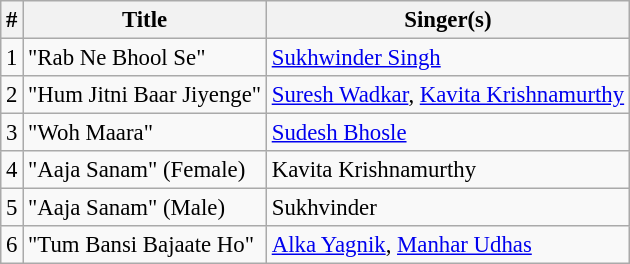<table class="wikitable" style="font-size:95%;">
<tr>
<th>#</th>
<th>Title</th>
<th>Singer(s)</th>
</tr>
<tr>
<td>1</td>
<td>"Rab Ne Bhool Se"</td>
<td><a href='#'>Sukhwinder Singh</a></td>
</tr>
<tr>
<td>2</td>
<td>"Hum Jitni Baar Jiyenge"</td>
<td><a href='#'>Suresh Wadkar</a>, <a href='#'>Kavita Krishnamurthy</a></td>
</tr>
<tr>
<td>3</td>
<td>"Woh Maara"</td>
<td><a href='#'>Sudesh Bhosle</a></td>
</tr>
<tr>
<td>4</td>
<td>"Aaja Sanam" (Female)</td>
<td>Kavita Krishnamurthy</td>
</tr>
<tr>
<td>5</td>
<td>"Aaja Sanam" (Male)</td>
<td>Sukhvinder</td>
</tr>
<tr>
<td>6</td>
<td>"Tum Bansi Bajaate Ho"</td>
<td><a href='#'>Alka Yagnik</a>, <a href='#'>Manhar Udhas</a></td>
</tr>
</table>
